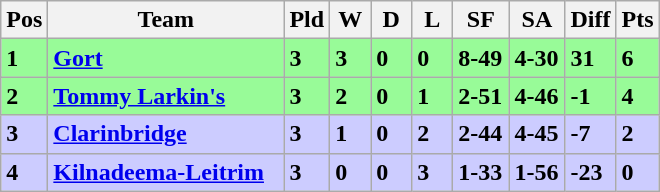<table class="wikitable" style="text-align: centre;">
<tr>
<th width=20>Pos</th>
<th width=150>Team</th>
<th width=20>Pld</th>
<th width=20>W</th>
<th width=20>D</th>
<th width=20>L</th>
<th width=30>SF</th>
<th width=30>SA</th>
<th width=20>Diff</th>
<th width=20>Pts</th>
</tr>
<tr style="background:#98FB98;">
<td><strong>1</strong></td>
<td align=left><strong> <a href='#'>Gort</a> </strong></td>
<td><strong>3</strong></td>
<td><strong>3</strong></td>
<td><strong>0</strong></td>
<td><strong>0</strong></td>
<td><strong>8-49</strong></td>
<td><strong>4-30</strong></td>
<td><strong>31</strong></td>
<td><strong>6</strong></td>
</tr>
<tr style="background:#98FB98;">
<td><strong>2</strong></td>
<td align=left><strong> <a href='#'>Tommy Larkin's</a> </strong></td>
<td><strong>3</strong></td>
<td><strong>2</strong></td>
<td><strong>0</strong></td>
<td><strong>1</strong></td>
<td><strong>2-51</strong></td>
<td><strong>4-46</strong></td>
<td><strong>-1</strong></td>
<td><strong>4</strong></td>
</tr>
<tr style="background:#CCCCFF;">
<td><strong>3</strong></td>
<td align=left><strong> <a href='#'>Clarinbridge</a> </strong></td>
<td><strong>3</strong></td>
<td><strong>1</strong></td>
<td><strong>0</strong></td>
<td><strong>2</strong></td>
<td><strong>2-44</strong></td>
<td><strong>4-45</strong></td>
<td><strong>-7</strong></td>
<td><strong>2</strong></td>
</tr>
<tr style="background:#CCCCFF;">
<td><strong>4</strong></td>
<td align=left><strong> <a href='#'>Kilnadeema-Leitrim</a> </strong></td>
<td><strong>3</strong></td>
<td><strong>0</strong></td>
<td><strong>0</strong></td>
<td><strong>3</strong></td>
<td><strong>1-33</strong></td>
<td><strong>1-56</strong></td>
<td><strong>-23</strong></td>
<td><strong>0</strong></td>
</tr>
</table>
